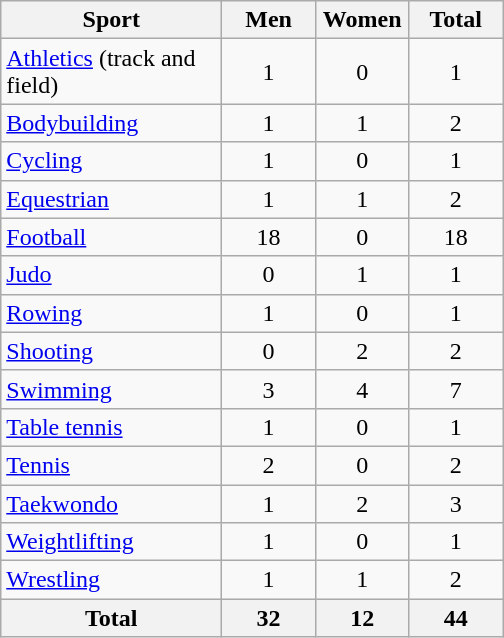<table class="wikitable sortable" style="text-align:center;">
<tr>
<th width=140>Sport</th>
<th width=55>Men</th>
<th width=55>Women</th>
<th width=55>Total</th>
</tr>
<tr>
<td align=left><a href='#'>Athletics</a> (track and field)</td>
<td>1</td>
<td>0</td>
<td>1</td>
</tr>
<tr>
<td align=left><a href='#'>Bodybuilding</a></td>
<td>1</td>
<td>1</td>
<td>2</td>
</tr>
<tr>
<td align=left><a href='#'>Cycling</a></td>
<td>1</td>
<td>0</td>
<td>1</td>
</tr>
<tr>
<td align=left><a href='#'>Equestrian</a></td>
<td>1</td>
<td>1</td>
<td>2</td>
</tr>
<tr>
<td align=left><a href='#'>Football</a></td>
<td>18</td>
<td>0</td>
<td>18</td>
</tr>
<tr>
<td align=left><a href='#'>Judo</a></td>
<td>0</td>
<td>1</td>
<td>1</td>
</tr>
<tr>
<td align=left><a href='#'>Rowing</a></td>
<td>1</td>
<td>0</td>
<td>1</td>
</tr>
<tr>
<td align=left><a href='#'>Shooting</a></td>
<td>0</td>
<td>2</td>
<td>2</td>
</tr>
<tr>
<td align=left><a href='#'>Swimming</a></td>
<td>3</td>
<td>4</td>
<td>7</td>
</tr>
<tr>
<td align=left><a href='#'>Table tennis</a></td>
<td>1</td>
<td>0</td>
<td>1</td>
</tr>
<tr>
<td align=left><a href='#'>Tennis</a></td>
<td>2</td>
<td>0</td>
<td>2</td>
</tr>
<tr>
<td align=left><a href='#'>Taekwondo</a></td>
<td>1</td>
<td>2</td>
<td>3</td>
</tr>
<tr>
<td align=left><a href='#'>Weightlifting</a></td>
<td>1</td>
<td>0</td>
<td>1</td>
</tr>
<tr>
<td align=left><a href='#'>Wrestling</a></td>
<td>1</td>
<td>1</td>
<td>2</td>
</tr>
<tr>
<th>Total</th>
<th>32</th>
<th>12</th>
<th>44</th>
</tr>
</table>
